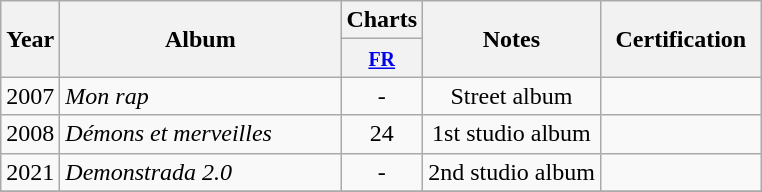<table class="wikitable">
<tr>
<th align="center" rowspan="2">Year</th>
<th align="center" rowspan="2" width="180">Album</th>
<th align="center" colspan="1">Charts</th>
<th align="center" rowspan="2">Notes</th>
<th align="center" rowspan="2" width="100">Certification</th>
</tr>
<tr>
<th width="20"><small><a href='#'>FR</a></small><br></th>
</tr>
<tr>
<td align="center">2007</td>
<td><em>Mon rap</em></td>
<td align="center">-</td>
<td align="center">Street album</td>
<td align="center"></td>
</tr>
<tr>
<td align="center">2008</td>
<td><em>Démons et merveilles</em></td>
<td align="center">24</td>
<td align="center">1st studio album</td>
<td align="center"></td>
</tr>
<tr>
<td align="center">2021</td>
<td><em>Demonstrada 2.0</em></td>
<td align="center">-</td>
<td align="center">2nd studio album</td>
<td align="center"></td>
</tr>
<tr>
</tr>
</table>
